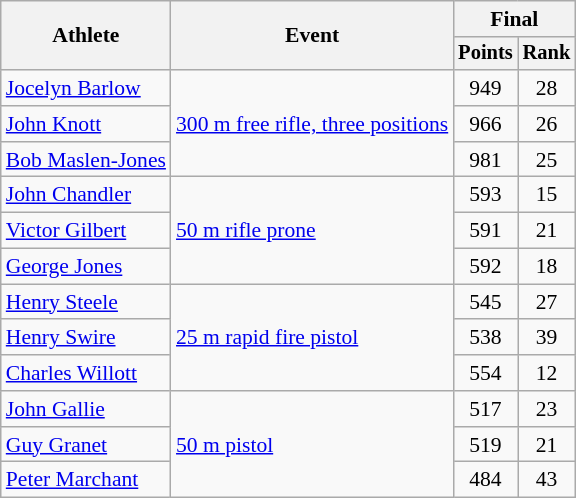<table class=wikitable style=font-size:90%;text-align:center>
<tr>
<th rowspan=2>Athlete</th>
<th rowspan=2>Event</th>
<th colspan=2>Final</th>
</tr>
<tr style=font-size:95%>
<th>Points</th>
<th>Rank</th>
</tr>
<tr>
<td align=left><a href='#'>Jocelyn Barlow</a></td>
<td align=left rowspan=3><a href='#'>300 m free rifle, three positions</a></td>
<td>949</td>
<td>28</td>
</tr>
<tr>
<td align=left><a href='#'>John Knott</a></td>
<td>966</td>
<td>26</td>
</tr>
<tr>
<td align=left><a href='#'>Bob Maslen-Jones</a></td>
<td>981</td>
<td>25</td>
</tr>
<tr>
<td align=left><a href='#'>John Chandler</a></td>
<td align=left rowspan=3><a href='#'>50 m rifle prone</a></td>
<td>593</td>
<td>15</td>
</tr>
<tr>
<td align=left><a href='#'>Victor Gilbert</a></td>
<td>591</td>
<td>21</td>
</tr>
<tr>
<td align=left><a href='#'>George Jones</a></td>
<td>592</td>
<td>18</td>
</tr>
<tr>
<td align=left><a href='#'>Henry Steele</a></td>
<td align=left rowspan=3><a href='#'>25 m rapid fire pistol</a></td>
<td>545</td>
<td>27</td>
</tr>
<tr>
<td align=left><a href='#'>Henry Swire</a></td>
<td>538</td>
<td>39</td>
</tr>
<tr>
<td align=left><a href='#'>Charles Willott</a></td>
<td>554</td>
<td>12</td>
</tr>
<tr>
<td align=left><a href='#'>John Gallie</a></td>
<td align=left rowspan=3><a href='#'>50 m pistol</a></td>
<td>517</td>
<td>23</td>
</tr>
<tr>
<td align=left><a href='#'>Guy Granet</a></td>
<td>519</td>
<td>21</td>
</tr>
<tr>
<td align=left><a href='#'>Peter Marchant</a></td>
<td>484</td>
<td>43</td>
</tr>
</table>
